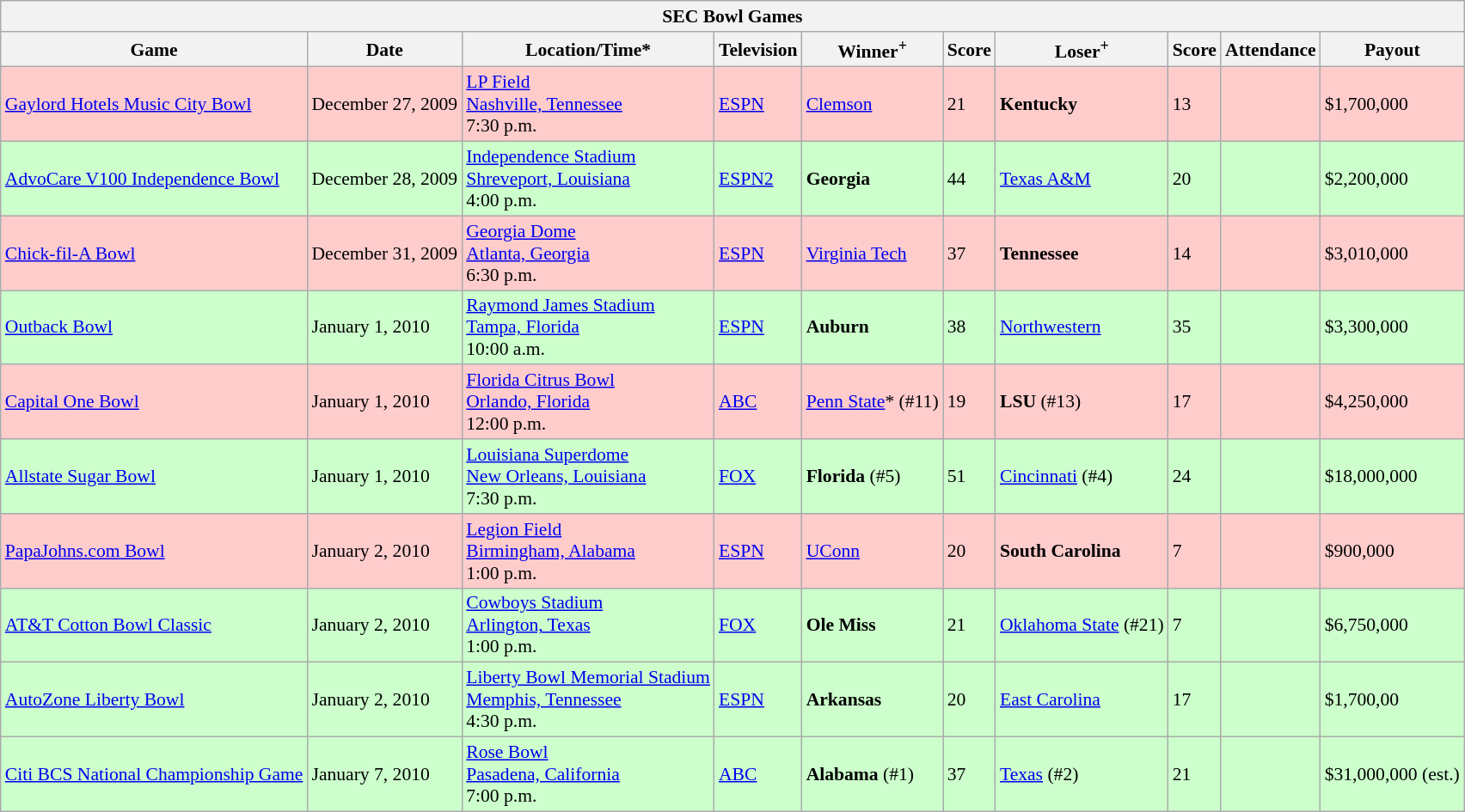<table class="wikitable sortable" style="font-size:90%;">
<tr>
<th colspan="10">SEC Bowl Games</th>
</tr>
<tr>
<th>Game</th>
<th>Date</th>
<th>Location/Time*</th>
<th>Television</th>
<th>Winner<sup>+</sup></th>
<th>Score</th>
<th>Loser<sup>+</sup></th>
<th>Score</th>
<th>Attendance</th>
<th>Payout</th>
</tr>
<tr bgcolor=ffcccc>
<td><a href='#'>Gaylord Hotels Music City Bowl</a></td>
<td>December 27, 2009</td>
<td><a href='#'>LP Field</a><br><a href='#'>Nashville, Tennessee</a><br>7:30 p.m.</td>
<td><a href='#'>ESPN</a></td>
<td><a href='#'>Clemson</a></td>
<td>21</td>
<td><strong>Kentucky</strong></td>
<td>13</td>
<td></td>
<td>$1,700,000</td>
</tr>
<tr bgcolor=ccffcc>
<td><a href='#'>AdvoCare V100 Independence Bowl</a></td>
<td>December 28, 2009</td>
<td><a href='#'>Independence Stadium</a><br><a href='#'>Shreveport, Louisiana</a><br>4:00 p.m.</td>
<td><a href='#'>ESPN2</a></td>
<td><strong>Georgia</strong></td>
<td>44</td>
<td><a href='#'>Texas A&M</a></td>
<td>20</td>
<td></td>
<td>$2,200,000</td>
</tr>
<tr bgcolor=ffcccc>
<td><a href='#'>Chick-fil-A Bowl</a></td>
<td>December 31, 2009</td>
<td><a href='#'>Georgia Dome</a><br><a href='#'>Atlanta, Georgia</a><br>6:30 p.m.</td>
<td><a href='#'>ESPN</a></td>
<td><a href='#'>Virginia Tech</a></td>
<td>37</td>
<td><strong>Tennessee</strong></td>
<td>14</td>
<td></td>
<td>$3,010,000</td>
</tr>
<tr bgcolor=ccffcc>
<td><a href='#'>Outback Bowl</a></td>
<td>January 1, 2010</td>
<td><a href='#'>Raymond James Stadium</a><br><a href='#'>Tampa, Florida</a><br>10:00 a.m.</td>
<td><a href='#'>ESPN</a></td>
<td><strong>Auburn</strong></td>
<td>38</td>
<td><a href='#'>Northwestern</a></td>
<td>35</td>
<td></td>
<td>$3,300,000</td>
</tr>
<tr bgcolor=ffcccc>
<td><a href='#'>Capital One Bowl</a></td>
<td>January 1, 2010</td>
<td><a href='#'>Florida Citrus Bowl</a><br><a href='#'>Orlando, Florida</a><br>12:00 p.m.</td>
<td><a href='#'>ABC</a></td>
<td><a href='#'>Penn State</a>* (#11)</td>
<td>19</td>
<td><strong>LSU</strong> (#13)</td>
<td>17</td>
<td></td>
<td>$4,250,000</td>
</tr>
<tr bgcolor=ccffcc>
<td><a href='#'>Allstate Sugar Bowl</a></td>
<td>January 1, 2010</td>
<td><a href='#'>Louisiana Superdome</a><br><a href='#'>New Orleans, Louisiana</a><br>7:30 p.m.</td>
<td><a href='#'>FOX</a></td>
<td><strong>Florida</strong> (#5)</td>
<td>51</td>
<td><a href='#'>Cincinnati</a> (#4)</td>
<td>24</td>
<td></td>
<td>$18,000,000</td>
</tr>
<tr bgcolor=ffcccc>
<td><a href='#'>PapaJohns.com Bowl</a></td>
<td>January 2, 2010</td>
<td><a href='#'>Legion Field</a><br><a href='#'>Birmingham, Alabama</a><br>1:00 p.m.</td>
<td><a href='#'>ESPN</a></td>
<td><a href='#'>UConn</a></td>
<td>20</td>
<td><strong>South Carolina</strong></td>
<td>7</td>
<td></td>
<td>$900,000</td>
</tr>
<tr bgcolor=ccffcc>
<td><a href='#'>AT&T Cotton Bowl Classic</a></td>
<td>January 2, 2010</td>
<td><a href='#'>Cowboys Stadium</a><br><a href='#'>Arlington, Texas</a><br>1:00 p.m.</td>
<td><a href='#'>FOX</a></td>
<td><strong>Ole Miss</strong></td>
<td>21</td>
<td><a href='#'>Oklahoma State</a> (#21)</td>
<td>7</td>
<td></td>
<td>$6,750,000</td>
</tr>
<tr bgcolor=ccffcc>
<td><a href='#'>AutoZone Liberty Bowl</a></td>
<td>January 2, 2010</td>
<td><a href='#'>Liberty Bowl Memorial Stadium</a><br><a href='#'>Memphis, Tennessee</a><br>4:30 p.m.</td>
<td><a href='#'>ESPN</a></td>
<td><strong>Arkansas</strong></td>
<td>20</td>
<td><a href='#'>East Carolina</a></td>
<td>17</td>
<td></td>
<td>$1,700,00</td>
</tr>
<tr bgcolor=ccffcc>
<td><a href='#'>Citi BCS National Championship Game</a></td>
<td>January 7, 2010</td>
<td><a href='#'>Rose Bowl</a><br><a href='#'>Pasadena, California</a><br>7:00 p.m.</td>
<td><a href='#'>ABC</a></td>
<td><strong>Alabama</strong> (#1)</td>
<td>37</td>
<td><a href='#'>Texas</a> (#2)</td>
<td>21</td>
<td></td>
<td>$31,000,000 (est.)</td>
</tr>
</table>
